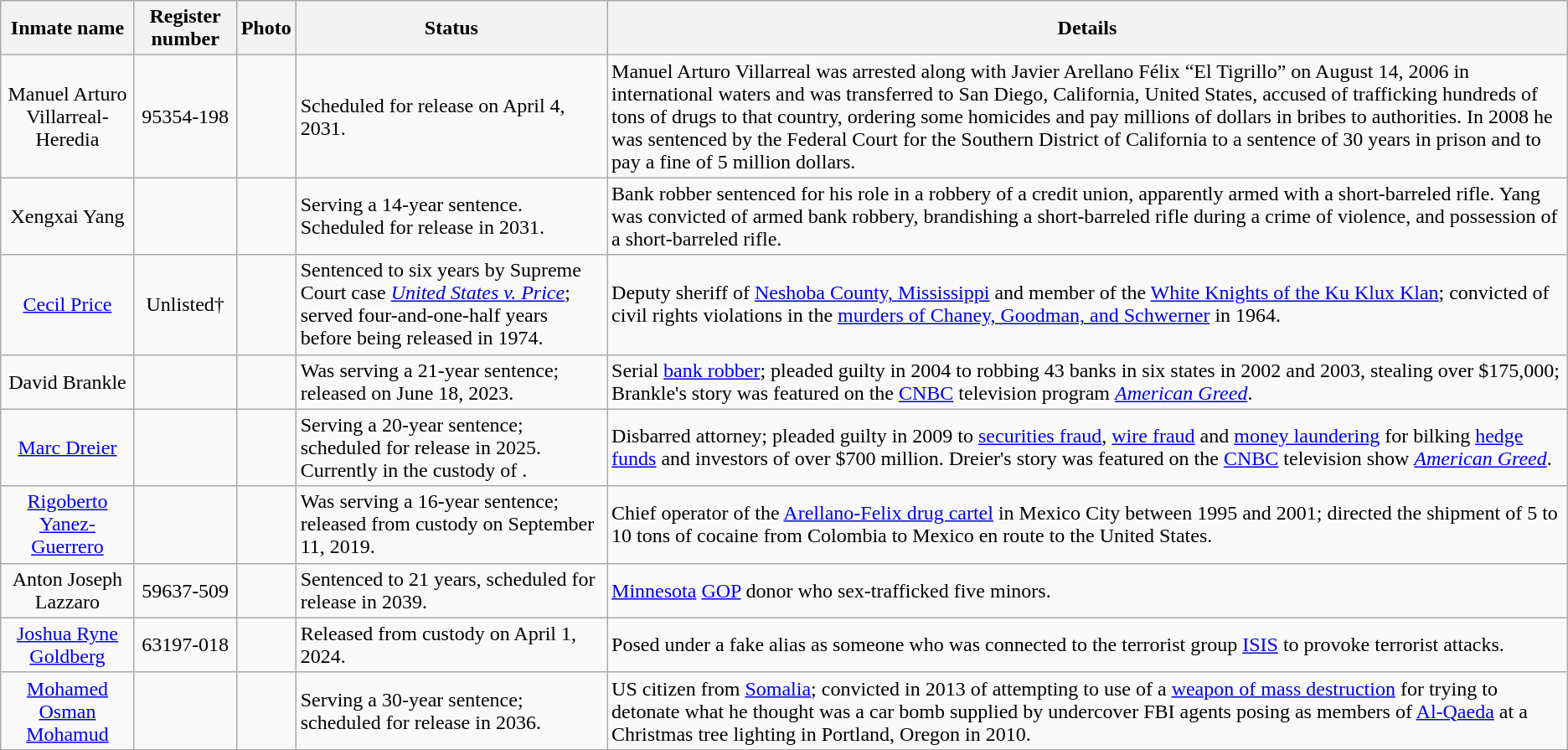<table class="wikitable sortable">
<tr>
<th>Inmate name</th>
<th>Register number</th>
<th>Photo</th>
<th>Status</th>
<th>Details</th>
</tr>
<tr>
<td style="text-align:center;">Manuel Arturo Villarreal-Heredia</td>
<td style="text-align:center;">95354-198</td>
<td></td>
<td>Scheduled for release on April 4, 2031.</td>
<td>Manuel Arturo Villarreal was arrested along with Javier Arellano Félix “El Tigrillo” on August 14, 2006 in international waters and was transferred to San Diego, California, United States, accused of trafficking hundreds of tons of drugs to that country, ordering some homicides and pay millions of dollars in bribes to authorities. In 2008 he was sentenced by the Federal Court for the Southern District of California to a sentence of 30 years in prison and to pay a fine of 5 million dollars.</td>
</tr>
<tr>
<td style="text-align:center;">Xengxai Yang</td>
<td style="text-align:center;"></td>
<td></td>
<td>Serving a 14-year sentence. Scheduled for release in 2031.</td>
<td>Bank robber sentenced for his role in a robbery of a credit union, apparently armed with a short-barreled rifle. Yang was convicted of armed bank robbery, brandishing a short-barreled rifle during a crime of violence, and possession of a short-barreled rifle.</td>
</tr>
<tr>
<td style="text-align:center;"><a href='#'>Cecil Price</a></td>
<td style="text-align:center;">Unlisted†</td>
<td></td>
<td>Sentenced to six years by Supreme Court case <em><a href='#'>United States v. Price</a></em>; served four-and-one-half years before being released in 1974.</td>
<td>Deputy sheriff of <a href='#'>Neshoba County, Mississippi</a> and member of the <a href='#'>White Knights of the Ku Klux Klan</a>; convicted of civil rights violations in the <a href='#'>murders of Chaney, Goodman, and Schwerner</a> in 1964.</td>
</tr>
<tr>
<td style="text-align:center;">David Brankle</td>
<td style="text-align:center;"></td>
<td></td>
<td>Was serving a 21-year sentence; released on June 18, 2023.</td>
<td>Serial <a href='#'>bank robber</a>; pleaded guilty in 2004 to robbing 43 banks in six states in 2002 and 2003, stealing over $175,000; Brankle's story was featured on the <a href='#'>CNBC</a> television program <em><a href='#'>American Greed</a></em>.</td>
</tr>
<tr>
<td style="text-align:center;"><a href='#'>Marc Dreier</a></td>
<td style="text-align:center;"></td>
<td></td>
<td>Serving a 20-year sentence; scheduled for release in 2025. Currently in the custody of .</td>
<td>Disbarred attorney; pleaded guilty in 2009 to <a href='#'>securities fraud</a>, <a href='#'>wire fraud</a> and <a href='#'>money laundering</a> for bilking <a href='#'>hedge funds</a> and investors of over $700 million. Dreier's story was featured on the <a href='#'>CNBC</a> television show <em><a href='#'>American Greed</a></em>.</td>
</tr>
<tr>
<td style="text-align:center;"><a href='#'>Rigoberto Yanez-Guerrero</a></td>
<td style="text-align:center;"></td>
<td></td>
<td>Was serving a 16-year sentence; released from custody on September 11, 2019.</td>
<td>Chief operator of the <a href='#'>Arellano-Felix drug cartel</a> in Mexico City between 1995 and 2001; directed the shipment of 5 to 10 tons of cocaine from Colombia to Mexico en route to the United States.</td>
</tr>
<tr>
<td style="text-align:center;">Anton Joseph Lazzaro</td>
<td style="text-align:center;">59637-509</td>
<td></td>
<td>Sentenced to 21 years, scheduled for release in 2039.</td>
<td><a href='#'>Minnesota</a> <a href='#'>GOP</a> donor who sex-trafficked five minors.</td>
</tr>
<tr>
<td style="text-align:center;"><a href='#'>Joshua Ryne Goldberg</a></td>
<td style="text-align:center;">63197-018</td>
<td></td>
<td>Released from custody on April 1, 2024.</td>
<td>Posed under a fake alias as someone who was connected to the terrorist group <a href='#'>ISIS</a> to provoke terrorist attacks.</td>
</tr>
<tr>
<td style="text-align:center;"><a href='#'>Mohamed Osman Mohamud</a></td>
<td style="text-align:center;"> </td>
<td></td>
<td>Serving a 30-year sentence; scheduled for release in 2036.</td>
<td>US citizen from <a href='#'>Somalia</a>; convicted in 2013 of attempting to use of a <a href='#'>weapon of mass destruction</a> for trying to detonate what he thought was a car bomb supplied by undercover FBI agents posing as members of <a href='#'>Al-Qaeda</a> at a Christmas tree lighting in Portland, Oregon in 2010.</td>
</tr>
</table>
